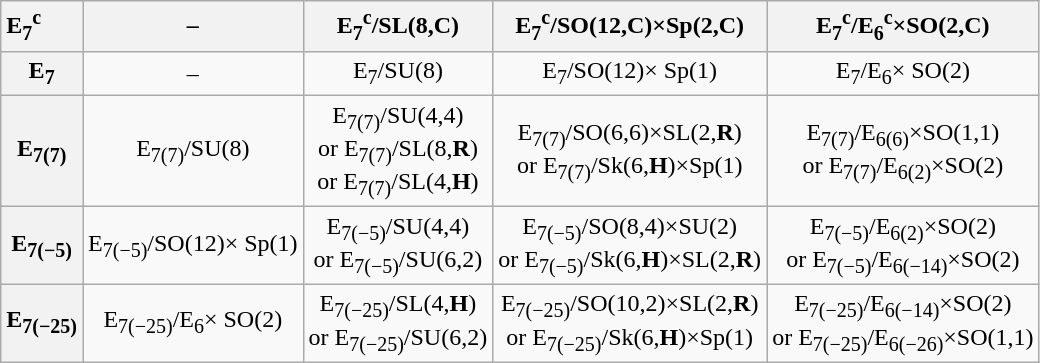<table class="wikitable" style="text-align:center">
<tr>
<th style="text-align:left">E<sub>7</sub><sup>c</sup></th>
<th>–</th>
<th>E<sub>7</sub><sup>c</sup>/SL(8,<strong>C</strong>)</th>
<th>E<sub>7</sub><sup>c</sup>/SO(12,<strong>C</strong>)×Sp(2,<strong>C</strong>)</th>
<th>E<sub>7</sub><sup>c</sup>/E<sub>6</sub><sup>c</sup>×SO(2,<strong>C</strong>)</th>
</tr>
<tr>
<th>E<sub>7</sub></th>
<td>–</td>
<td>E<sub>7</sub>/SU(8)</td>
<td>E<sub>7</sub>/SO(12)× Sp(1)</td>
<td>E<sub>7</sub>/E<sub>6</sub>× SO(2)</td>
</tr>
<tr>
<th>E<sub>7(7)</sub></th>
<td>E<sub>7(7)</sub>/SU(8)</td>
<td>E<sub>7(7)</sub>/SU(4,4) <br> or E<sub>7(7)</sub>/SL(8,<strong>R</strong>)<br>or E<sub>7(7)</sub>/SL(4,<strong>H</strong>)</td>
<td>E<sub>7(7)</sub>/SO(6,6)×SL(2,<strong>R</strong>) <br> or E<sub>7(7)</sub>/Sk(6,<strong>H</strong>)×Sp(1)</td>
<td>E<sub>7(7)</sub>/E<sub>6(6)</sub>×SO(1,1) <br> or E<sub>7(7)</sub>/E<sub>6(2)</sub>×SO(2)</td>
</tr>
<tr>
<th>E<sub>7(−5)</sub></th>
<td>E<sub>7(−5)</sub>/SO(12)× Sp(1)</td>
<td>E<sub>7(−5)</sub>/SU(4,4) <br> or E<sub>7(−5)</sub>/SU(6,2)</td>
<td>E<sub>7(−5)</sub>/SO(8,4)×SU(2) <br> or E<sub>7(−5)</sub>/Sk(6,<strong>H</strong>)×SL(2,<strong>R</strong>)</td>
<td>E<sub>7(−5)</sub>/E<sub>6(2)</sub>×SO(2) <br> or E<sub>7(−5)</sub>/E<sub>6(−14)</sub>×SO(2)</td>
</tr>
<tr>
<th>E<sub>7(−25)</sub></th>
<td>E<sub>7(−25)</sub>/E<sub>6</sub>× SO(2)</td>
<td>E<sub>7(−25)</sub>/SL(4,<strong>H</strong>) <br> or E<sub>7(−25)</sub>/SU(6,2)</td>
<td>E<sub>7(−25)</sub>/SO(10,2)×SL(2,<strong>R</strong>) <br> or E<sub>7(−25)</sub>/Sk(6,<strong>H</strong>)×Sp(1)</td>
<td>E<sub>7(−25)</sub>/E<sub>6(−14)</sub>×SO(2) <br> or E<sub>7(−25)</sub>/E<sub>6(−26)</sub>×SO(1,1)</td>
</tr>
</table>
